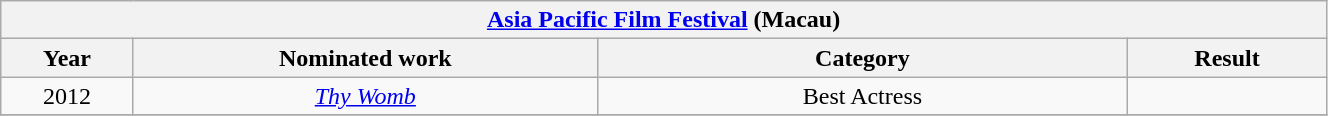<table width="70%" class="wikitable sortable">
<tr>
<th colspan="4" align="center"><a href='#'>Asia Pacific Film Festival</a> (Macau)</th>
</tr>
<tr>
<th width="10%">Year</th>
<th width="35%">Nominated work</th>
<th width="40%">Category</th>
<th width="15%">Result</th>
</tr>
<tr>
<td align="center">2012</td>
<td align="center"><em><a href='#'>Thy Womb</a></em></td>
<td align="center">Best Actress</td>
<td></td>
</tr>
<tr>
</tr>
</table>
